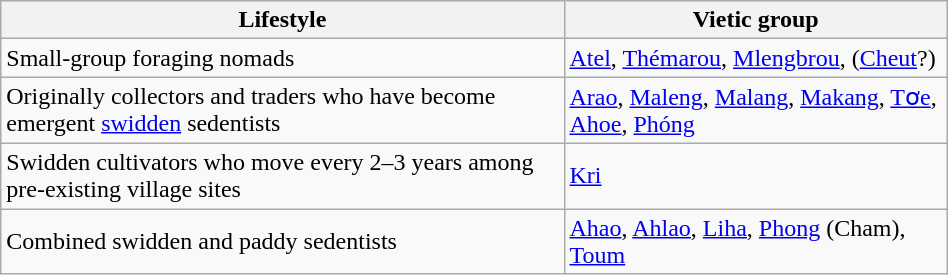<table class="wikitable" width="50%">
<tr>
<th>Lifestyle</th>
<th>Vietic group</th>
</tr>
<tr>
<td>Small-group foraging nomads</td>
<td><a href='#'>Atel</a>, <a href='#'>Thémarou</a>, <a href='#'>Mlengbrou</a>, (<a href='#'>Cheut</a>?)</td>
</tr>
<tr>
<td>Originally collectors and traders who have become emergent <a href='#'>swidden</a> sedentists</td>
<td><a href='#'>Arao</a>, <a href='#'>Maleng</a>, <a href='#'>Malang</a>, <a href='#'>Makang</a>, <a href='#'>Tơe</a>, <a href='#'>Ahoe</a>, <a href='#'>Phóng</a></td>
</tr>
<tr>
<td>Swidden cultivators who move every 2–3 years among pre-existing village sites</td>
<td><a href='#'>Kri</a></td>
</tr>
<tr>
<td>Combined swidden and paddy sedentists</td>
<td><a href='#'>Ahao</a>, <a href='#'>Ahlao</a>, <a href='#'>Liha</a>, <a href='#'>Phong</a> (Cham), <a href='#'>Toum</a></td>
</tr>
</table>
